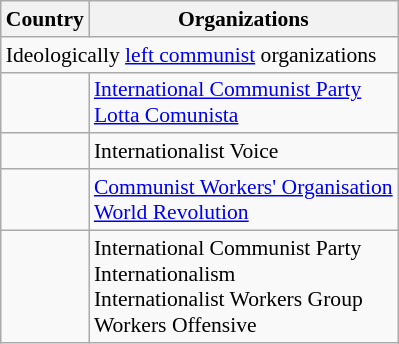<table class="wikitable" style="font-size:90%">
<tr>
<th>Country</th>
<th>Organizations</th>
</tr>
<tr>
<td colspan="2">Ideologically <a href='#'>left communist</a> organizations</td>
</tr>
<tr>
<td></td>
<td><a href='#'>International Communist Party</a><br><a href='#'>Lotta Comunista</a></td>
</tr>
<tr>
<td></td>
<td>Internationalist Voice</td>
</tr>
<tr>
<td></td>
<td><a href='#'>Communist Workers' Organisation</a><br><a href='#'>World Revolution</a></td>
</tr>
<tr>
<td></td>
<td>International Communist Party <br>Internationalism<br>Internationalist Workers Group<br>Workers Offensive</td>
</tr>
</table>
